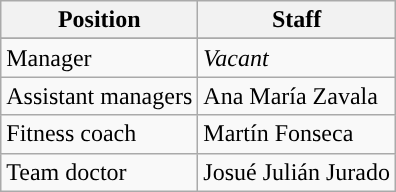<table class="wikitable">
<tr>
<th>Position</th>
<th>Staff</th>
</tr>
<tr>
</tr>
<tr>
<td>Manager</td>
<td><em>Vacant</em></td>
</tr>
<tr>
<td rowspan="1">Assistant managers</td>
<td> Ana María Zavala</td>
</tr>
<tr>
<td>Fitness coach</td>
<td> Martín Fonseca</td>
</tr>
<tr>
<td>Team doctor</td>
<td> Josué Julián Jurado</td>
</tr>
</table>
